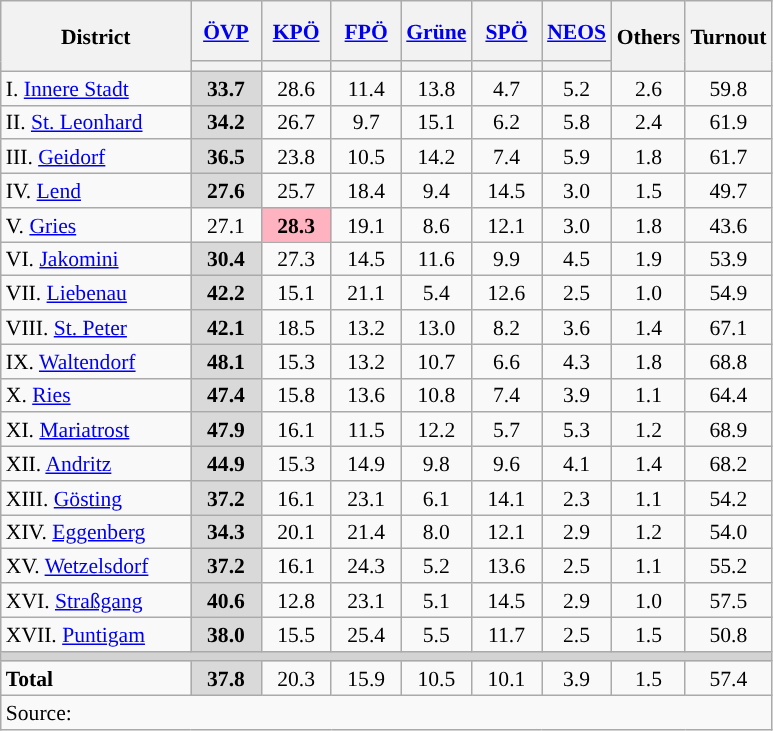<table class="wikitable sortable" style="text-align:center;font-size:90%;line-height:16px">
<tr style="height:40px;">
<th style="width:120px;" rowspan="2">District</th>
<th style="width:40px;"><a href='#'>ÖVP</a></th>
<th style="width:40px;"><a href='#'>KPÖ</a></th>
<th style="width:40px;"><a href='#'>FPÖ</a></th>
<th style="width:40px;"><a href='#'>Grüne</a></th>
<th style="width:40px;"><a href='#'>SPÖ</a></th>
<th style="width:40px;"><a href='#'>NEOS</a></th>
<th class="unsortable" style="width:40px;" rowspan="2">Others</th>
<th class="unsortable" style="width:40px;" rowspan="2">Turnout</th>
</tr>
<tr>
<th style="background:"></th>
<th style="background:"></th>
<th style="background:"></th>
<th style="background:"></th>
<th style="background:"></th>
<th style="background:"></th>
</tr>
<tr>
<td data-sort-value="1" align=left>I. <a href='#'>Innere Stadt</a></td>
<td bgcolor=#D9D9D9><strong>33.7</strong></td>
<td>28.6</td>
<td>11.4</td>
<td>13.8</td>
<td>4.7</td>
<td>5.2</td>
<td>2.6</td>
<td>59.8</td>
</tr>
<tr>
<td data-sort-value="2" align=left>II. <a href='#'>St. Leonhard</a></td>
<td bgcolor=#D9D9D9><strong>34.2</strong></td>
<td>26.7</td>
<td>9.7</td>
<td>15.1</td>
<td>6.2</td>
<td>5.8</td>
<td>2.4</td>
<td>61.9</td>
</tr>
<tr>
<td data-sort-value="3" align=left>III. <a href='#'>Geidorf</a></td>
<td bgcolor=#D9D9D9><strong>36.5</strong></td>
<td>23.8</td>
<td>10.5</td>
<td>14.2</td>
<td>7.4</td>
<td>5.9</td>
<td>1.8</td>
<td>61.7</td>
</tr>
<tr>
<td data-sort-value="4" align=left>IV. <a href='#'>Lend</a></td>
<td bgcolor=#D9D9D9><strong>27.6</strong></td>
<td>25.7</td>
<td>18.4</td>
<td>9.4</td>
<td>14.5</td>
<td>3.0</td>
<td>1.5</td>
<td>49.7</td>
</tr>
<tr>
<td data-sort-value="5" align=left>V. <a href='#'>Gries</a></td>
<td>27.1</td>
<td bgcolor=#FFB3C0><strong>28.3</strong></td>
<td>19.1</td>
<td>8.6</td>
<td>12.1</td>
<td>3.0</td>
<td>1.8</td>
<td>43.6</td>
</tr>
<tr>
<td data-sort-value="6" align=left>VI. <a href='#'>Jakomini</a></td>
<td bgcolor=#D9D9D9><strong>30.4</strong></td>
<td>27.3</td>
<td>14.5</td>
<td>11.6</td>
<td>9.9</td>
<td>4.5</td>
<td>1.9</td>
<td>53.9</td>
</tr>
<tr>
<td data-sort-value="7" align=left>VII. <a href='#'>Liebenau</a></td>
<td bgcolor=#D9D9D9><strong>42.2</strong></td>
<td>15.1</td>
<td>21.1</td>
<td>5.4</td>
<td>12.6</td>
<td>2.5</td>
<td>1.0</td>
<td>54.9</td>
</tr>
<tr>
<td data-sort-value="8" align=left>VIII. <a href='#'>St. Peter</a></td>
<td bgcolor=#D9D9D9><strong>42.1</strong></td>
<td>18.5</td>
<td>13.2</td>
<td>13.0</td>
<td>8.2</td>
<td>3.6</td>
<td>1.4</td>
<td>67.1</td>
</tr>
<tr>
<td data-sort-value="9" align=left>IX. <a href='#'>Waltendorf</a></td>
<td bgcolor=#D9D9D9><strong>48.1</strong></td>
<td>15.3</td>
<td>13.2</td>
<td>10.7</td>
<td>6.6</td>
<td>4.3</td>
<td>1.8</td>
<td>68.8</td>
</tr>
<tr>
<td data-sort-value="10" align=left>X. <a href='#'>Ries</a></td>
<td bgcolor=#D9D9D9><strong>47.4</strong></td>
<td>15.8</td>
<td>13.6</td>
<td>10.8</td>
<td>7.4</td>
<td>3.9</td>
<td>1.1</td>
<td>64.4</td>
</tr>
<tr>
<td data-sort-value="11" align=left>XI. <a href='#'>Mariatrost</a></td>
<td bgcolor=#D9D9D9><strong>47.9</strong></td>
<td>16.1</td>
<td>11.5</td>
<td>12.2</td>
<td>5.7</td>
<td>5.3</td>
<td>1.2</td>
<td>68.9</td>
</tr>
<tr>
<td data-sort-value="12" align=left>XII. <a href='#'>Andritz</a></td>
<td bgcolor=#D9D9D9><strong>44.9</strong></td>
<td>15.3</td>
<td>14.9</td>
<td>9.8</td>
<td>9.6</td>
<td>4.1</td>
<td>1.4</td>
<td>68.2</td>
</tr>
<tr>
<td data-sort-value="13" align=left>XIII. <a href='#'>Gösting</a></td>
<td bgcolor=#D9D9D9><strong>37.2</strong></td>
<td>16.1</td>
<td>23.1</td>
<td>6.1</td>
<td>14.1</td>
<td>2.3</td>
<td>1.1</td>
<td>54.2</td>
</tr>
<tr>
<td data-sort-value="14" align=left>XIV. <a href='#'>Eggenberg</a></td>
<td bgcolor=#D9D9D9><strong>34.3</strong></td>
<td>20.1</td>
<td>21.4</td>
<td>8.0</td>
<td>12.1</td>
<td>2.9</td>
<td>1.2</td>
<td>54.0</td>
</tr>
<tr>
<td data-sort-value="15" align=left>XV. <a href='#'>Wetzelsdorf</a></td>
<td bgcolor=#D9D9D9><strong>37.2</strong></td>
<td>16.1</td>
<td>24.3</td>
<td>5.2</td>
<td>13.6</td>
<td>2.5</td>
<td>1.1</td>
<td>55.2</td>
</tr>
<tr>
<td data-sort-value="16" align=left>XVI. <a href='#'>Straßgang</a></td>
<td bgcolor=#D9D9D9><strong>40.6</strong></td>
<td>12.8</td>
<td>23.1</td>
<td>5.1</td>
<td>14.5</td>
<td>2.9</td>
<td>1.0</td>
<td>57.5</td>
</tr>
<tr>
<td data-sort-value="17" align=left>XVII. <a href='#'>Puntigam</a></td>
<td bgcolor=#D9D9D9><strong>38.0</strong></td>
<td>15.5</td>
<td>25.4</td>
<td>5.5</td>
<td>11.7</td>
<td>2.5</td>
<td>1.5</td>
<td>50.8</td>
</tr>
<tr>
<td colspan=9 bgcolor=lightgrey></td>
</tr>
<tr>
<td align=left><strong>Total</strong></td>
<td bgcolor=#D9D9D9><strong>37.8</strong></td>
<td>20.3</td>
<td>15.9</td>
<td>10.5</td>
<td>10.1</td>
<td>3.9</td>
<td>1.5</td>
<td>57.4</td>
</tr>
<tr class=sortbottom>
<td colspan=9 align=left>Source: </td>
</tr>
</table>
